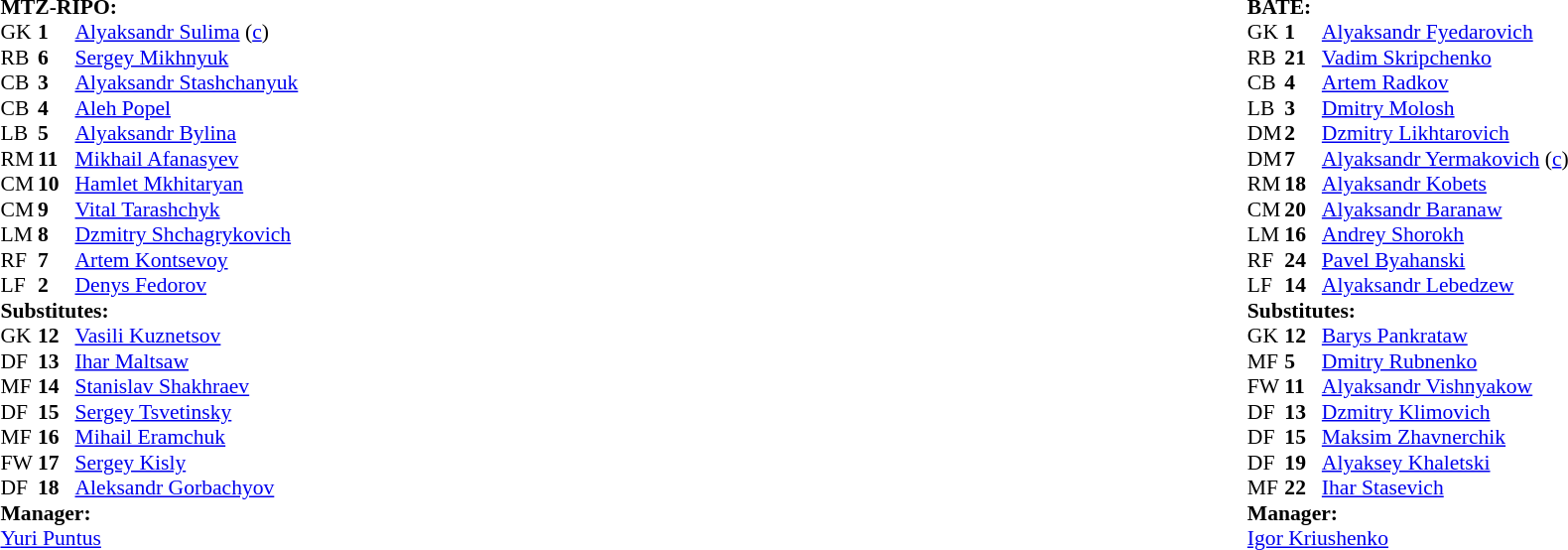<table width="100%">
<tr>
<td valign="top" width="50%"><br><table style="font-size: 90%" cellspacing="0" cellpadding="0">
<tr>
<td colspan="4"><br><strong>MTZ-RIPO:</strong></td>
</tr>
<tr>
<th width=25></th>
<th width=25></th>
</tr>
<tr>
<td>GK</td>
<td><strong>1</strong></td>
<td> <a href='#'>Alyaksandr Sulima</a> (<a href='#'>c</a>)</td>
</tr>
<tr>
<td>RB</td>
<td><strong>6</strong></td>
<td> <a href='#'>Sergey Mikhnyuk</a></td>
</tr>
<tr>
<td>CB</td>
<td><strong>3</strong></td>
<td> <a href='#'>Alyaksandr Stashchanyuk</a></td>
</tr>
<tr>
<td>CB</td>
<td><strong>4</strong></td>
<td> <a href='#'>Aleh Popel</a></td>
</tr>
<tr>
<td>LB</td>
<td><strong>5</strong></td>
<td> <a href='#'>Alyaksandr Bylina</a></td>
</tr>
<tr>
<td>RM</td>
<td><strong>11</strong></td>
<td> <a href='#'>Mikhail Afanasyev</a></td>
<td></td>
<td></td>
</tr>
<tr>
<td>CM</td>
<td><strong>10</strong></td>
<td> <a href='#'>Hamlet Mkhitaryan</a></td>
</tr>
<tr>
<td>CM</td>
<td><strong>9</strong></td>
<td> <a href='#'>Vital Tarashchyk</a></td>
<td></td>
<td></td>
</tr>
<tr>
<td>LM</td>
<td><strong>8</strong></td>
<td> <a href='#'>Dzmitry Shchagrykovich</a></td>
</tr>
<tr>
<td>RF</td>
<td><strong>7</strong></td>
<td> <a href='#'>Artem Kontsevoy</a></td>
</tr>
<tr>
<td>LF</td>
<td><strong>2</strong></td>
<td> <a href='#'>Denys Fedorov</a></td>
<td></td>
<td></td>
</tr>
<tr>
<td colspan=3><strong>Substitutes:</strong></td>
</tr>
<tr>
<td>GK</td>
<td><strong>12</strong></td>
<td> <a href='#'>Vasili Kuznetsov</a></td>
</tr>
<tr>
<td>DF</td>
<td><strong>13</strong></td>
<td> <a href='#'>Ihar Maltsaw</a></td>
<td></td>
<td></td>
</tr>
<tr>
<td>MF</td>
<td><strong>14</strong></td>
<td> <a href='#'>Stanislav Shakhraev</a></td>
</tr>
<tr>
<td>DF</td>
<td><strong>15</strong></td>
<td> <a href='#'>Sergey Tsvetinsky</a></td>
<td></td>
<td></td>
</tr>
<tr>
<td>MF</td>
<td><strong>16</strong></td>
<td> <a href='#'>Mihail Eramchuk</a></td>
<td></td>
<td></td>
</tr>
<tr>
<td>FW</td>
<td><strong>17</strong></td>
<td> <a href='#'>Sergey Kisly</a></td>
</tr>
<tr>
<td>DF</td>
<td><strong>18</strong></td>
<td> <a href='#'>Aleksandr Gorbachyov</a></td>
</tr>
<tr>
<td colspan=3><strong>Manager:</strong></td>
</tr>
<tr>
<td colspan="4"> <a href='#'>Yuri Puntus</a></td>
</tr>
</table>
</td>
<td valign="top"></td>
<td valign="top" width="50%"><br><table style="font-size: 90%" cellspacing="0" cellpadding="0" align=center>
<tr>
<td colspan="4"><br><strong>BATE:</strong></td>
</tr>
<tr>
<th width=25></th>
<th width=25></th>
</tr>
<tr>
<td>GK</td>
<td><strong>1</strong></td>
<td> <a href='#'>Alyaksandr Fyedarovich</a></td>
</tr>
<tr>
<td>RB</td>
<td><strong>21</strong></td>
<td> <a href='#'>Vadim Skripchenko</a></td>
</tr>
<tr>
<td>CB</td>
<td><strong>4</strong></td>
<td> <a href='#'>Artem Radkov</a></td>
<td></td>
</tr>
<tr>
<td>LB</td>
<td><strong>3</strong></td>
<td> <a href='#'>Dmitry Molosh</a></td>
</tr>
<tr>
<td>DM</td>
<td><strong>2</strong></td>
<td> <a href='#'>Dzmitry Likhtarovich</a></td>
<td></td>
<td></td>
</tr>
<tr>
<td>DM</td>
<td><strong>7</strong></td>
<td> <a href='#'>Alyaksandr Yermakovich</a> (<a href='#'>c</a>)</td>
<td></td>
<td></td>
</tr>
<tr>
<td>RM</td>
<td><strong>18</strong></td>
<td> <a href='#'>Alyaksandr Kobets</a></td>
</tr>
<tr>
<td>CM</td>
<td><strong>20</strong></td>
<td> <a href='#'>Alyaksandr Baranaw</a></td>
<td></td>
<td></td>
</tr>
<tr>
<td>LM</td>
<td><strong>16</strong></td>
<td> <a href='#'>Andrey Shorokh</a></td>
</tr>
<tr>
<td>RF</td>
<td><strong>24</strong></td>
<td> <a href='#'>Pavel Byahanski</a></td>
</tr>
<tr>
<td>LF</td>
<td><strong>14</strong></td>
<td> <a href='#'>Alyaksandr Lebedzew</a></td>
</tr>
<tr>
<td colspan=3><strong>Substitutes:</strong></td>
</tr>
<tr>
<td>GK</td>
<td><strong>12</strong></td>
<td> <a href='#'>Barys Pankrataw</a></td>
</tr>
<tr>
<td>MF</td>
<td><strong>5</strong></td>
<td> <a href='#'>Dmitry Rubnenko</a></td>
</tr>
<tr>
<td>FW</td>
<td><strong>11</strong></td>
<td> <a href='#'>Alyaksandr Vishnyakow</a></td>
<td></td>
<td></td>
</tr>
<tr>
<td>DF</td>
<td><strong>13</strong></td>
<td> <a href='#'>Dzmitry Klimovich</a></td>
<td></td>
<td></td>
</tr>
<tr>
<td>DF</td>
<td><strong>15</strong></td>
<td> <a href='#'>Maksim Zhavnerchik</a></td>
<td></td>
<td></td>
</tr>
<tr>
<td>DF</td>
<td><strong>19</strong></td>
<td> <a href='#'>Alyaksey Khaletski</a></td>
</tr>
<tr>
<td>MF</td>
<td><strong>22</strong></td>
<td> <a href='#'>Ihar Stasevich</a></td>
</tr>
<tr>
<td colspan=3><strong>Manager:</strong></td>
</tr>
<tr>
<td colspan="4"> <a href='#'>Igor Kriushenko</a></td>
</tr>
<tr>
</tr>
</table>
</td>
</tr>
</table>
